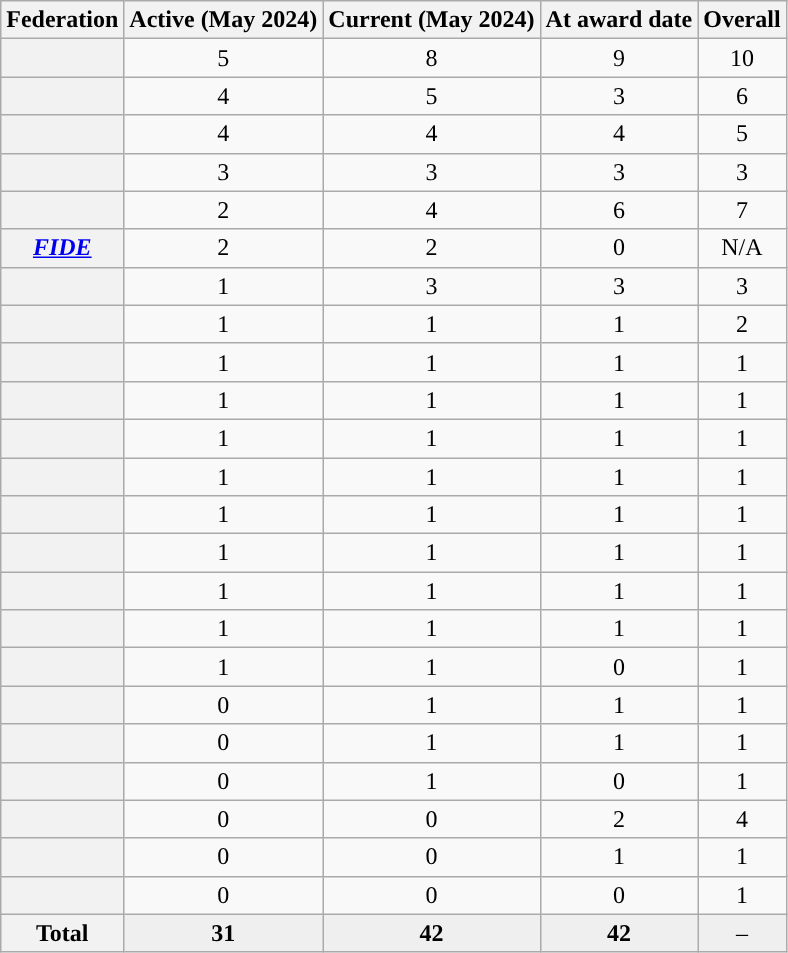<table class="sortable wikitable plainrowheaders">
<tr>
<th scope="col">Federation</th>
<th scope="col">Active (May 2024)</th>
<th scope="col">Current (May 2024)</th>
<th scope="col">At award date</th>
<th scope="col">Overall</th>
</tr>
<tr>
<th scope="row"></th>
<td align=center>5</td>
<td align=center>8</td>
<td align=center>9</td>
<td align=center>10</td>
</tr>
<tr>
<th scope="row"></th>
<td align=center>4</td>
<td align=center>5</td>
<td align=center>3</td>
<td align=center>6</td>
</tr>
<tr>
<th scope="row"></th>
<td align=center>4</td>
<td align=center>4</td>
<td align=center>4</td>
<td align=center>5</td>
</tr>
<tr>
<th scope="row"></th>
<td align=center>3</td>
<td align=center>3</td>
<td align=center>3</td>
<td align=center>3</td>
</tr>
<tr>
<th scope="row"></th>
<td align=center>2</td>
<td align=center>4</td>
<td align=center>6</td>
<td align=center>7</td>
</tr>
<tr>
<th scope="row"><em><a href='#'>FIDE</a></em></th>
<td align=center>2</td>
<td align=center>2</td>
<td align=center>0</td>
<td align=center>N/A</td>
</tr>
<tr>
<th scope="row"></th>
<td align=center>1</td>
<td align=center>3</td>
<td align=center>3</td>
<td align=center>3</td>
</tr>
<tr>
<th scope="row"></th>
<td align=center>1</td>
<td align=center>1</td>
<td align=center>1</td>
<td align=center>2</td>
</tr>
<tr>
<th scope="row"></th>
<td align=center>1</td>
<td align=center>1</td>
<td align=center>1</td>
<td align=center>1</td>
</tr>
<tr>
<th scope="row"></th>
<td align=center>1</td>
<td align=center>1</td>
<td align=center>1</td>
<td align=center>1</td>
</tr>
<tr>
<th scope="row"></th>
<td align=center>1</td>
<td align=center>1</td>
<td align=center>1</td>
<td align=center>1</td>
</tr>
<tr>
<th scope="row"></th>
<td align=center>1</td>
<td align=center>1</td>
<td align=center>1</td>
<td align=center>1</td>
</tr>
<tr>
<th scope="row"></th>
<td align=center>1</td>
<td align=center>1</td>
<td align=center>1</td>
<td align=center>1</td>
</tr>
<tr>
<th scope="row"></th>
<td align=center>1</td>
<td align=center>1</td>
<td align=center>1</td>
<td align=center>1</td>
</tr>
<tr>
<th scope="row"></th>
<td align=center>1</td>
<td align=center>1</td>
<td align=center>1</td>
<td align=center>1</td>
</tr>
<tr>
<th scope="row"></th>
<td align=center>1</td>
<td align=center>1</td>
<td align=center>1</td>
<td align=center>1</td>
</tr>
<tr>
<th scope="row"></th>
<td align=center>1</td>
<td align=center>1</td>
<td align=center>0</td>
<td align=center>1</td>
</tr>
<tr>
<th scope="row"></th>
<td align=center>0</td>
<td align=center>1</td>
<td align=center>1</td>
<td align=center>1</td>
</tr>
<tr>
<th scope="row"></th>
<td align=center>0</td>
<td align=center>1</td>
<td align=center>1</td>
<td align=center>1</td>
</tr>
<tr>
<th scope="row"></th>
<td align=center>0</td>
<td align=center>1</td>
<td align=center>0</td>
<td align=center>1</td>
</tr>
<tr>
<th scope="row"></th>
<td align=center>0</td>
<td align=center>0</td>
<td align=center>2</td>
<td align=center>4</td>
</tr>
<tr>
<th scope="row"></th>
<td align=center>0</td>
<td align=center>0</td>
<td align=center>1</td>
<td align=center>1</td>
</tr>
<tr>
<th scope="row"></th>
<td align=center>0</td>
<td align=center>0</td>
<td align=center>0</td>
<td align=center>1</td>
</tr>
<tr style="background:#efefef;" class="sortbottom">
<th scope="row" style="text-align:center"><strong>Total</strong></th>
<td align=center><strong>31</strong></td>
<td align=center><strong>42</strong></td>
<td align=center><strong>42</strong></td>
<td align=center>–</td>
</tr>
</table>
